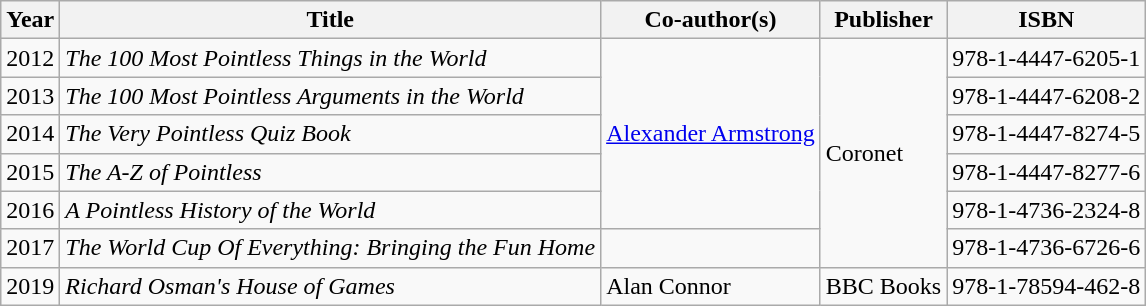<table class="wikitable">
<tr>
<th>Year</th>
<th>Title</th>
<th>Co-author(s)</th>
<th>Publisher</th>
<th>ISBN</th>
</tr>
<tr>
<td>2012</td>
<td><em>The 100 Most Pointless Things in the World</em></td>
<td rowspan="5"><a href='#'>Alexander Armstrong</a></td>
<td rowspan="6">Coronet</td>
<td>978-1-4447-6205-1</td>
</tr>
<tr>
<td>2013</td>
<td><em>The 100 Most Pointless Arguments in the World</em></td>
<td>978-1-4447-6208-2</td>
</tr>
<tr>
<td>2014</td>
<td><em>The Very Pointless Quiz Book</em></td>
<td>978-1-4447-8274-5</td>
</tr>
<tr>
<td>2015</td>
<td><em>The A-Z of Pointless</em></td>
<td>978-1-4447-8277-6</td>
</tr>
<tr>
<td>2016</td>
<td><em>A Pointless History of the World</em></td>
<td>978-1-4736-2324-8</td>
</tr>
<tr>
<td>2017</td>
<td><em>The World Cup Of Everything: Bringing the Fun Home</em></td>
<td></td>
<td>978-1-4736-6726-6</td>
</tr>
<tr>
<td>2019</td>
<td><em>Richard Osman's House of Games</em></td>
<td>Alan Connor</td>
<td>BBC Books</td>
<td>978-1-78594-462-8</td>
</tr>
</table>
